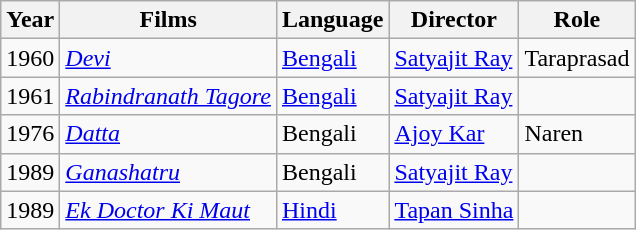<table class="wikitable">
<tr>
<th>Year</th>
<th>Films</th>
<th>Language</th>
<th>Director</th>
<th>Role</th>
</tr>
<tr>
<td>1960</td>
<td><em><a href='#'>Devi</a></em></td>
<td><a href='#'>Bengali</a></td>
<td><a href='#'>Satyajit Ray</a></td>
<td>Taraprasad</td>
</tr>
<tr>
<td>1961</td>
<td><em><a href='#'>Rabindranath Tagore</a></em></td>
<td><a href='#'>Bengali</a></td>
<td><a href='#'>Satyajit Ray</a></td>
<td></td>
</tr>
<tr>
<td>1976</td>
<td><em><a href='#'>Datta</a></em></td>
<td>Bengali</td>
<td><a href='#'>Ajoy Kar</a></td>
<td>Naren</td>
</tr>
<tr>
<td>1989</td>
<td><em><a href='#'>Ganashatru</a></em></td>
<td>Bengali</td>
<td><a href='#'>Satyajit Ray</a></td>
<td></td>
</tr>
<tr>
<td>1989</td>
<td><em><a href='#'>Ek Doctor Ki Maut</a></em></td>
<td><a href='#'>Hindi</a></td>
<td><a href='#'>Tapan Sinha</a></td>
<td></td>
</tr>
</table>
